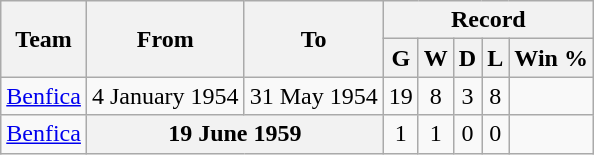<table class="wikitable" style="text-align: center">
<tr>
<th rowspan="2">Team</th>
<th rowspan="2">From</th>
<th rowspan="2">To</th>
<th colspan="8">Record</th>
</tr>
<tr>
<th>G</th>
<th>W</th>
<th>D</th>
<th>L</th>
<th>Win %</th>
</tr>
<tr>
<td align="left"><a href='#'>Benfica</a></td>
<td align="left">4 January 1954</td>
<td align="left">31 May 1954</td>
<td>19</td>
<td>8</td>
<td>3</td>
<td>8</td>
<td></td>
</tr>
<tr>
<td align="left"><a href='#'>Benfica</a></td>
<th colspan="2">19 June 1959</th>
<td>1</td>
<td>1</td>
<td>0</td>
<td>0</td>
<td></td>
</tr>
</table>
